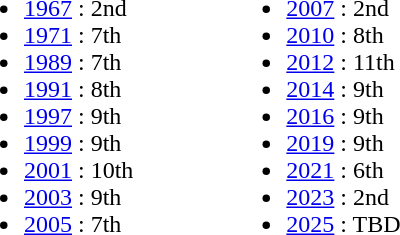<table border="0" cellpadding="2">
<tr valign="top">
<td><br><ul><li><a href='#'>1967</a> :  2nd</li><li><a href='#'>1971</a> : 7th</li><li><a href='#'>1989</a> : 7th</li><li><a href='#'>1991</a> : 8th</li><li><a href='#'>1997</a> : 9th</li><li><a href='#'>1999</a> : 9th</li><li><a href='#'>2001</a> : 10th</li><li><a href='#'>2003</a> : 9th</li><li><a href='#'>2005</a> : 7th</li></ul></td>
<td width="50"> </td>
<td valign="top"><br><ul><li><a href='#'>2007</a> :  2nd</li><li><a href='#'>2010</a> : 8th</li><li><a href='#'>2012</a> : 11th</li><li><a href='#'>2014</a> : 9th</li><li><a href='#'>2016</a> : 9th</li><li><a href='#'>2019</a> : 9th</li><li><a href='#'>2021</a> : 6th</li><li><a href='#'>2023</a> :  2nd</li><li><a href='#'>2025</a> : TBD</li></ul></td>
</tr>
</table>
